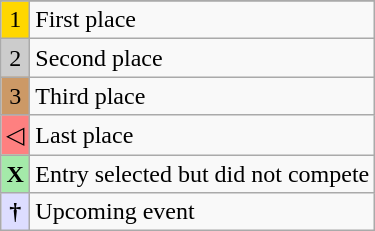<table class="wikitable">
<tr>
</tr>
<tr>
<td style="text-align:center; background-color:#FFD700;">1</td>
<td>First place</td>
</tr>
<tr>
<td style="text-align:center; background-color:#CCC;">2</td>
<td>Second place</td>
</tr>
<tr>
<td style="text-align:center; background-color:#C96;">3</td>
<td>Third place</td>
</tr>
<tr>
<td style="text-align:center; background-color:#FE8080;">◁</td>
<td>Last place</td>
</tr>
<tr>
<td style="text-align:center; background-color:#A4EAA9;"><strong>X</strong></td>
<td>Entry selected but did not compete</td>
</tr>
<tr>
<td style="text-align:center; background-color:#DDF;"><strong>†</strong></td>
<td>Upcoming event</td>
</tr>
</table>
